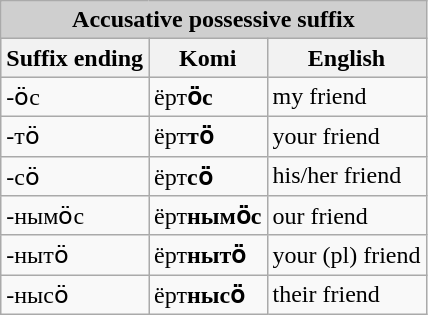<table class="wikitable">
<tr>
<th colspan="3" style="background:#cfcfcf;">Accusative possessive suffix</th>
</tr>
<tr style="background:#dfdfdf;" |>
<th>Suffix ending</th>
<th>Komi</th>
<th>English</th>
</tr>
<tr>
<td>-ӧс</td>
<td>ёрт<strong>ӧс</strong></td>
<td>my friend</td>
</tr>
<tr>
<td>-тӧ</td>
<td>ёрт<strong>тӧ</strong></td>
<td>your friend</td>
</tr>
<tr>
<td>-сӧ</td>
<td>ёрт<strong>сӧ</strong></td>
<td>his/her friend</td>
</tr>
<tr>
<td>-нымӧс</td>
<td>ёрт<strong>нымӧс</strong></td>
<td>our friend</td>
</tr>
<tr>
<td>-нытӧ</td>
<td>ёрт<strong>нытӧ</strong></td>
<td>your (pl) friend</td>
</tr>
<tr>
<td>-нысӧ</td>
<td>ёрт<strong>нысӧ</strong></td>
<td>their friend</td>
</tr>
</table>
